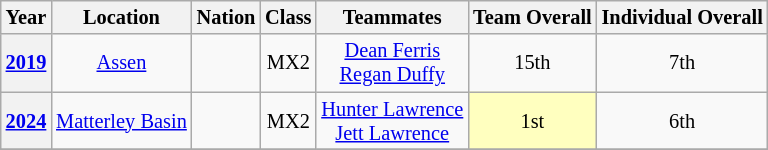<table class="wikitable" style="font-size: 85%; text-align:center">
<tr>
<th>Year</th>
<th>Location</th>
<th>Nation</th>
<th>Class</th>
<th>Teammates</th>
<th>Team Overall</th>
<th>Individual Overall</th>
</tr>
<tr>
<th><a href='#'>2019</a></th>
<td> <a href='#'>Assen</a></td>
<td></td>
<td>MX2</td>
<td><a href='#'>Dean Ferris</a><br><a href='#'>Regan Duffy</a></td>
<td>15th</td>
<td>7th</td>
</tr>
<tr>
<th><a href='#'>2024</a></th>
<td> <a href='#'>Matterley Basin</a></td>
<td></td>
<td>MX2</td>
<td><a href='#'>Hunter Lawrence</a><br><a href='#'>Jett Lawrence</a></td>
<td style="background:#ffffbf;">1st</td>
<td>6th</td>
</tr>
<tr>
</tr>
</table>
